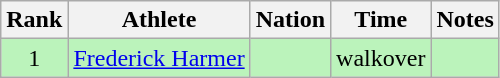<table class="wikitable sortable" style="text-align:center">
<tr>
<th>Rank</th>
<th>Athlete</th>
<th>Nation</th>
<th>Time</th>
<th>Notes</th>
</tr>
<tr bgcolor=bbf3bb>
<td>1</td>
<td align=left><a href='#'>Frederick Harmer</a></td>
<td align=left></td>
<td>walkover</td>
<td></td>
</tr>
</table>
